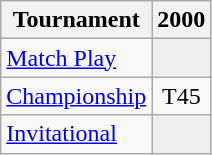<table class="wikitable" style="text-align:center;">
<tr>
<th>Tournament</th>
<th>2000</th>
</tr>
<tr>
<td align="left"><a href='#'>Match Play</a></td>
<td style="background:#eeeeee;"></td>
</tr>
<tr>
<td align="left"><a href='#'>Championship</a></td>
<td>T45</td>
</tr>
<tr>
<td align="left"><a href='#'>Invitational</a></td>
<td style="background:#eeeeee;"></td>
</tr>
</table>
